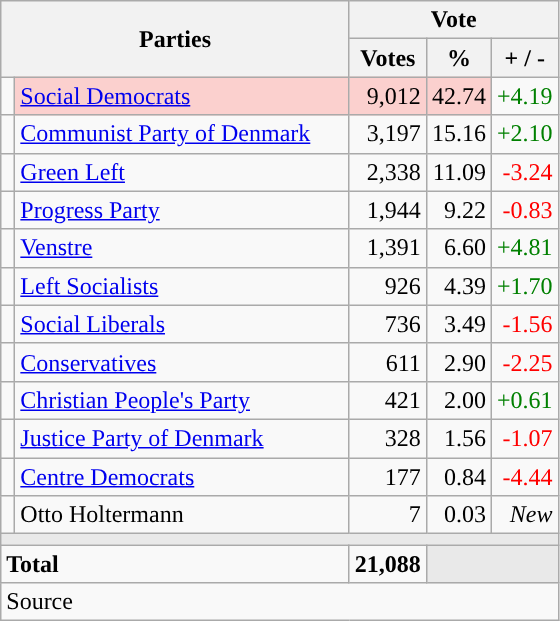<table class="wikitable" style="text-align:right;">
<tr>
<th style="text-align:centre;" rowspan="2" colspan="2" width="225">Parties</th>
<th colspan="3">Vote</th>
</tr>
<tr>
<th width="15">Votes</th>
<th width="15">%</th>
<th width="15">+ / -</th>
</tr>
<tr>
<td width="2" style="color:inherit;background:"></td>
<td bgcolor=#fbd0ce  align="left"><a href='#'>Social Democrats</a></td>
<td bgcolor=#fbd0ce>9,012</td>
<td bgcolor=#fbd0ce>42.74</td>
<td style=color:green;>+4.19</td>
</tr>
<tr>
<td width="2" style="color:inherit;background:"></td>
<td align="left"><a href='#'>Communist Party of Denmark</a></td>
<td>3,197</td>
<td>15.16</td>
<td style=color:green;>+2.10</td>
</tr>
<tr>
<td width="2" style="color:inherit;background:"></td>
<td align="left"><a href='#'>Green Left</a></td>
<td>2,338</td>
<td>11.09</td>
<td style=color:red;>-3.24</td>
</tr>
<tr>
<td width="2" style="color:inherit;background:"></td>
<td align="left"><a href='#'>Progress Party</a></td>
<td>1,944</td>
<td>9.22</td>
<td style=color:red;>-0.83</td>
</tr>
<tr>
<td width="2" style="color:inherit;background:"></td>
<td align="left"><a href='#'>Venstre</a></td>
<td>1,391</td>
<td>6.60</td>
<td style=color:green;>+4.81</td>
</tr>
<tr>
<td width="2" style="color:inherit;background:"></td>
<td align="left"><a href='#'>Left Socialists</a></td>
<td>926</td>
<td>4.39</td>
<td style=color:green;>+1.70</td>
</tr>
<tr>
<td width="2" style="color:inherit;background:"></td>
<td align="left"><a href='#'>Social Liberals</a></td>
<td>736</td>
<td>3.49</td>
<td style=color:red;>-1.56</td>
</tr>
<tr>
<td width="2" style="color:inherit;background:"></td>
<td align="left"><a href='#'>Conservatives</a></td>
<td>611</td>
<td>2.90</td>
<td style=color:red;>-2.25</td>
</tr>
<tr>
<td width="2" style="color:inherit;background:"></td>
<td align="left"><a href='#'>Christian People's Party</a></td>
<td>421</td>
<td>2.00</td>
<td style=color:green;>+0.61</td>
</tr>
<tr>
<td width="2" style="color:inherit;background:"></td>
<td align="left"><a href='#'>Justice Party of Denmark</a></td>
<td>328</td>
<td>1.56</td>
<td style=color:red;>-1.07</td>
</tr>
<tr>
<td width="2" style="color:inherit;background:"></td>
<td align="left"><a href='#'>Centre Democrats</a></td>
<td>177</td>
<td>0.84</td>
<td style=color:red;>-4.44</td>
</tr>
<tr>
<td width="2" style="color:inherit;background:"></td>
<td align="left">Otto Holtermann</td>
<td>7</td>
<td>0.03</td>
<td><em>New</em></td>
</tr>
<tr>
<td colspan="7" bgcolor="#E9E9E9"></td>
</tr>
<tr>
<td align="left" colspan="2"><strong>Total</strong></td>
<td><strong>21,088</strong></td>
<td bgcolor="#E9E9E9" colspan="2"></td>
</tr>
<tr>
<td align="left" colspan="6">Source</td>
</tr>
</table>
